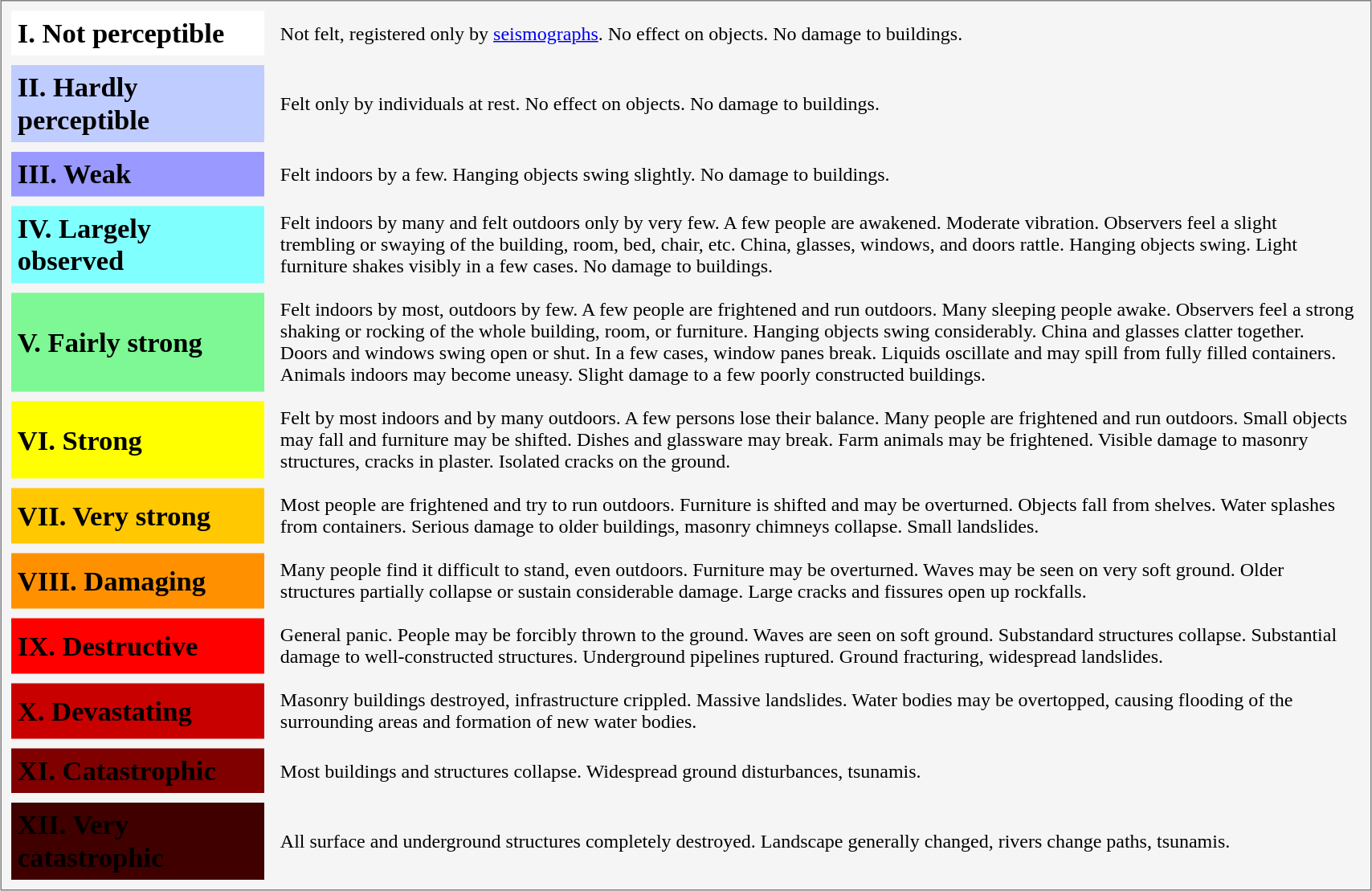<table style="width:90%; border:1px solid grey; background:whitesmoke;" cellspacing="8" cellpadding="5" align="center">
<tr>
<th bgcolor="white" align="left" style="width:200px"><big><big>I.  Not perceptible</big></big></th>
<td>Not felt, registered only by <a href='#'>seismographs</a>. No effect on objects. No damage to buildings.</td>
</tr>
<tr>
<th bgcolor="#BFCCFF" align="left"><big><big>II. Hardly perceptible</big></big></th>
<td>Felt only by individuals at rest. No effect on objects. No damage to buildings.</td>
</tr>
<tr>
<th bgcolor="#9999FF" align="left"><big><big>III.  Weak</big></big></th>
<td>Felt indoors by a few. Hanging objects swing slightly. No damage to buildings.</td>
</tr>
<tr>
<th bgcolor="80FFFF" align="left"><big><big>IV.  Largely observed</big></big></th>
<td>Felt indoors by many and felt outdoors only by very few. A few people are awakened. Moderate vibration. Observers feel a slight trembling or swaying of the building, room, bed, chair, etc. China, glasses, windows, and doors rattle. Hanging objects swing. Light furniture shakes visibly in a few cases. No damage to buildings.</td>
</tr>
<tr>
<th bgcolor="#7DF894" align="left"><big><big>V.  Fairly strong</big></big></th>
<td>Felt indoors by most, outdoors by few. A few people are frightened and run outdoors. Many sleeping people awake. Observers feel a strong shaking or rocking of the whole building, room, or furniture. Hanging objects swing considerably. China and glasses clatter together. Doors and windows swing open or shut. In a few cases, window panes break. Liquids oscillate and may spill from fully filled containers. Animals indoors may become uneasy. Slight damage to a few poorly constructed buildings.</td>
</tr>
<tr>
<th bgcolor="yellow" align="left"><big><big>VI.  Strong</big></big></th>
<td>Felt by most indoors and by many outdoors. A few persons lose their balance. Many people are frightened and run outdoors. Small objects may fall and furniture may be shifted. Dishes and glassware may break. Farm animals may be frightened. Visible damage to masonry structures, cracks in plaster. Isolated cracks on the ground.</td>
</tr>
<tr>
<th bgcolor="#FFC800" align="left"><big><big>VII.  Very strong</big></big></th>
<td>Most people are frightened and try to run outdoors. Furniture is shifted and may be overturned. Objects fall from shelves. Water splashes from containers. Serious damage to older buildings, masonry chimneys collapse. Small landslides.</td>
</tr>
<tr>
<th bgcolor="#FF9100" align="left"><big><big>VIII.  Damaging</big></big></th>
<td>Many people find it difficult to stand, even outdoors. Furniture may be overturned. Waves may be seen on very soft ground. Older structures partially collapse or sustain considerable damage. Large cracks and fissures open up rockfalls.</td>
</tr>
<tr>
<th bgcolor="red" align="left"><span><big><big>IX.  Destructive</big></big></span></th>
<td>General panic. People may be forcibly thrown to the ground. Waves are seen on soft ground. Substandard structures collapse. Substantial damage to well-constructed structures. Underground pipelines ruptured. Ground fracturing, widespread landslides.</td>
</tr>
<tr>
<th bgcolor="#C80000" align="left"><span><big><big>X.  Devastating</big></big></span></th>
<td>Masonry buildings destroyed, infrastructure crippled. Massive landslides. Water bodies may be overtopped, causing flooding of the surrounding areas and formation of new water bodies.</td>
</tr>
<tr>
<th bgcolor="#800000" align="left"><span><big><big>XI.  Catastrophic</big></big></span></th>
<td>Most buildings and structures collapse. Widespread ground disturbances, tsunamis.</td>
</tr>
<tr>
<th bgcolor="#400000" align="left"><span><big><big>XII.  Very catastrophic</big></big></span></th>
<td>All surface and underground structures completely destroyed. Landscape generally changed, rivers change paths, tsunamis.</td>
</tr>
</table>
